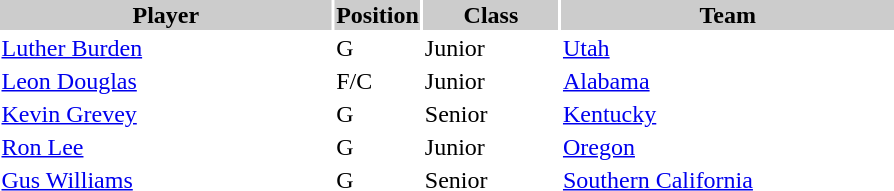<table style="width:600px" "border:'1' 'solid' 'gray'">
<tr>
<th bgcolor="#CCCCCC" style="width:40%">Player</th>
<th bgcolor="#CCCCCC" style="width:4%">Position</th>
<th bgcolor="#CCCCCC" style="width:16%">Class</th>
<th bgcolor="#CCCCCC" style="width:40%">Team</th>
</tr>
<tr>
<td><a href='#'>Luther Burden</a></td>
<td>G</td>
<td>Junior</td>
<td><a href='#'>Utah</a></td>
</tr>
<tr>
<td><a href='#'>Leon Douglas</a></td>
<td>F/C</td>
<td>Junior</td>
<td><a href='#'>Alabama</a></td>
</tr>
<tr>
<td><a href='#'>Kevin Grevey</a></td>
<td>G</td>
<td>Senior</td>
<td><a href='#'>Kentucky</a></td>
</tr>
<tr>
<td><a href='#'>Ron Lee</a></td>
<td>G</td>
<td>Junior</td>
<td><a href='#'>Oregon</a></td>
</tr>
<tr>
<td><a href='#'>Gus Williams</a></td>
<td>G</td>
<td>Senior</td>
<td><a href='#'>Southern California</a></td>
</tr>
</table>
